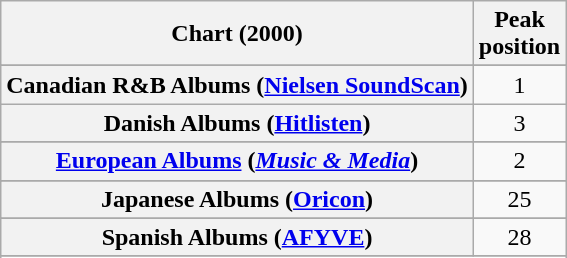<table class="wikitable sortable plainrowheaders" style="text-align:center">
<tr>
<th scope="col">Chart (2000)</th>
<th scope="col">Peak<br>position</th>
</tr>
<tr>
</tr>
<tr>
</tr>
<tr>
</tr>
<tr>
</tr>
<tr>
</tr>
<tr>
<th scope="row">Canadian R&B Albums (<a href='#'>Nielsen SoundScan</a>)</th>
<td style="text-align:center;">1</td>
</tr>
<tr>
<th scope="row">Danish Albums (<a href='#'>Hitlisten</a>)</th>
<td>3</td>
</tr>
<tr>
</tr>
<tr>
<th scope="row"><a href='#'>European Albums</a> (<em><a href='#'>Music & Media</a></em>)</th>
<td>2</td>
</tr>
<tr>
</tr>
<tr>
</tr>
<tr>
</tr>
<tr>
</tr>
<tr>
</tr>
<tr>
</tr>
<tr>
<th scope="row">Japanese Albums (<a href='#'>Oricon</a>)</th>
<td>25</td>
</tr>
<tr>
</tr>
<tr>
</tr>
<tr>
</tr>
<tr>
<th scope="row">Spanish Albums (<a href='#'>AFYVE</a>)</th>
<td>28</td>
</tr>
<tr>
</tr>
<tr>
</tr>
<tr>
</tr>
<tr>
</tr>
<tr>
</tr>
<tr>
</tr>
</table>
